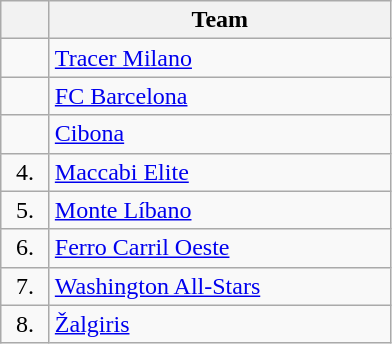<table class="wikitable" style="text-align:center">
<tr>
<th width=25></th>
<th width=220>Team</th>
</tr>
<tr>
<td></td>
<td align=left> <a href='#'>Tracer Milano</a></td>
</tr>
<tr>
<td></td>
<td align=left> <a href='#'>FC Barcelona</a></td>
</tr>
<tr>
<td></td>
<td align=left> <a href='#'>Cibona</a></td>
</tr>
<tr>
<td>4.</td>
<td align=left> <a href='#'>Maccabi Elite</a></td>
</tr>
<tr>
<td>5.</td>
<td align=left> <a href='#'>Monte Líbano</a></td>
</tr>
<tr>
<td>6.</td>
<td align=left> <a href='#'>Ferro Carril Oeste</a></td>
</tr>
<tr>
<td>7.</td>
<td align=left> <a href='#'>Washington All-Stars</a></td>
</tr>
<tr>
<td>8.</td>
<td align=left> <a href='#'>Žalgiris</a></td>
</tr>
</table>
